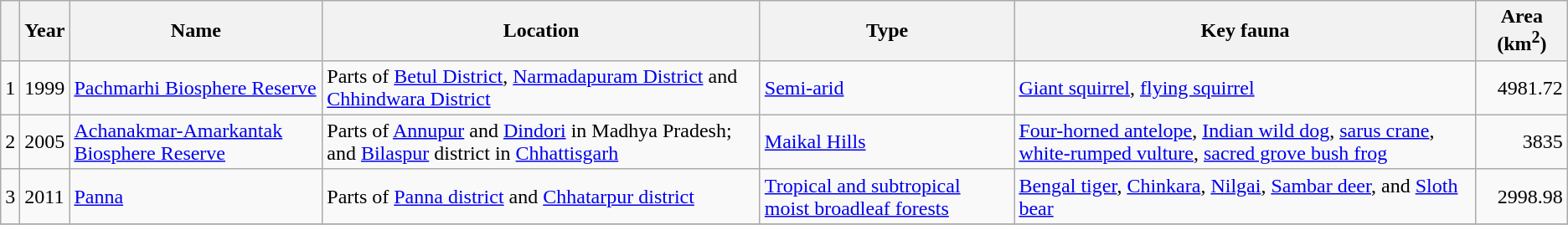<table class="sortable wikitable">
<tr>
<th></th>
<th>Year</th>
<th>Name</th>
<th>Location</th>
<th>Type</th>
<th>Key fauna</th>
<th>Area (km<sup>2</sup>)</th>
</tr>
<tr>
<td>1</td>
<td>1999</td>
<td><a href='#'>Pachmarhi Biosphere Reserve</a></td>
<td>Parts of <a href='#'>Betul District</a>, <a href='#'>Narmadapuram District</a> and <a href='#'>Chhindwara District</a></td>
<td><a href='#'>Semi-arid</a></td>
<td><a href='#'>Giant squirrel</a>, <a href='#'>flying squirrel</a></td>
<td align="right">4981.72</td>
</tr>
<tr>
<td>2</td>
<td>2005</td>
<td><a href='#'>Achanakmar-Amarkantak Biosphere Reserve</a></td>
<td>Parts of <a href='#'>Annupur</a> and <a href='#'>Dindori</a> in Madhya Pradesh; and <a href='#'>Bilaspur</a> district in <a href='#'>Chhattisgarh</a></td>
<td><a href='#'>Maikal Hills</a></td>
<td><a href='#'>Four-horned antelope</a>, <a href='#'>Indian wild dog</a>, <a href='#'>sarus crane</a>, <a href='#'>white-rumped vulture</a>, <a href='#'>sacred grove bush frog</a></td>
<td align="right">3835</td>
</tr>
<tr>
<td>3</td>
<td>2011</td>
<td><a href='#'>Panna</a></td>
<td>Parts of <a href='#'>Panna district</a> and <a href='#'>Chhatarpur district</a></td>
<td><a href='#'>Tropical and subtropical moist broadleaf forests</a></td>
<td><a href='#'>Bengal tiger</a>, <a href='#'>Chinkara</a>, <a href='#'>Nilgai</a>, <a href='#'>Sambar deer</a>, and <a href='#'>Sloth bear</a></td>
<td align="right">2998.98</td>
</tr>
<tr>
</tr>
</table>
